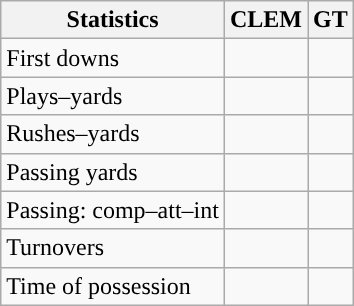<table class="wikitable" style="float:left">
<tr>
<th>Statistics</th>
<th>CLEM</th>
<th>GT</th>
</tr>
<tr>
<td>First downs</td>
<td></td>
<td></td>
</tr>
<tr>
<td>Plays–yards</td>
<td></td>
<td></td>
</tr>
<tr>
<td>Rushes–yards</td>
<td></td>
<td></td>
</tr>
<tr>
<td>Passing yards</td>
<td></td>
<td></td>
</tr>
<tr>
<td>Passing: comp–att–int</td>
<td></td>
<td></td>
</tr>
<tr>
<td>Turnovers</td>
<td></td>
<td></td>
</tr>
<tr>
<td>Time of possession</td>
<td></td>
<td></td>
</tr>
</table>
